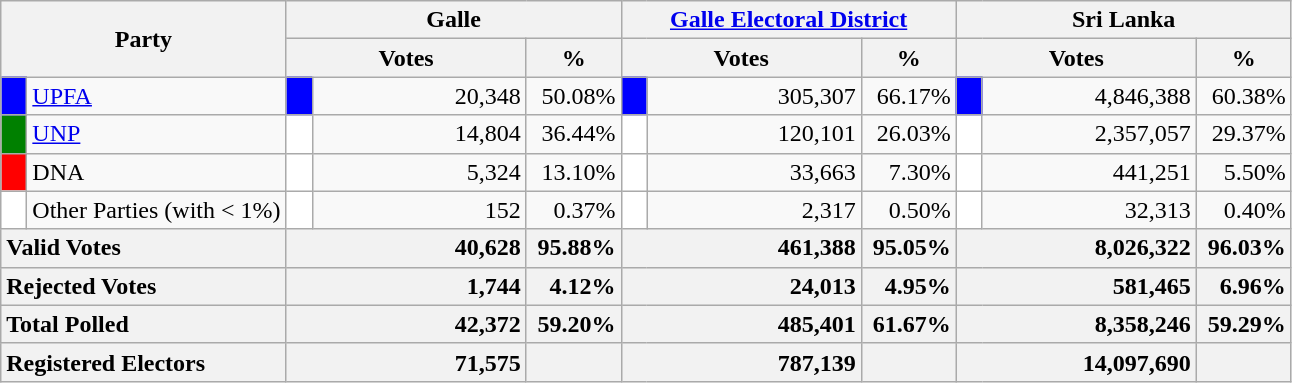<table class="wikitable">
<tr>
<th colspan="2" width="144px"rowspan="2">Party</th>
<th colspan="3" width="216px">Galle</th>
<th colspan="3" width="216px"><a href='#'>Galle Electoral District</a></th>
<th colspan="3" width="216px">Sri Lanka</th>
</tr>
<tr>
<th colspan="2" width="144px">Votes</th>
<th>%</th>
<th colspan="2" width="144px">Votes</th>
<th>%</th>
<th colspan="2" width="144px">Votes</th>
<th>%</th>
</tr>
<tr>
<td style="background-color:blue;" width="10px"></td>
<td style="text-align:left;"><a href='#'>UPFA</a></td>
<td style="background-color:blue;" width="10px"></td>
<td style="text-align:right;">20,348</td>
<td style="text-align:right;">50.08%</td>
<td style="background-color:blue;" width="10px"></td>
<td style="text-align:right;">305,307</td>
<td style="text-align:right;">66.17%</td>
<td style="background-color:blue;" width="10px"></td>
<td style="text-align:right;">4,846,388</td>
<td style="text-align:right;">60.38%</td>
</tr>
<tr>
<td style="background-color:green;" width="10px"></td>
<td style="text-align:left;"><a href='#'>UNP</a></td>
<td style="background-color:white;" width="10px"></td>
<td style="text-align:right;">14,804</td>
<td style="text-align:right;">36.44%</td>
<td style="background-color:white;" width="10px"></td>
<td style="text-align:right;">120,101</td>
<td style="text-align:right;">26.03%</td>
<td style="background-color:white;" width="10px"></td>
<td style="text-align:right;">2,357,057</td>
<td style="text-align:right;">29.37%</td>
</tr>
<tr>
<td style="background-color:red;" width="10px"></td>
<td style="text-align:left;">DNA</td>
<td style="background-color:white;" width="10px"></td>
<td style="text-align:right;">5,324</td>
<td style="text-align:right;">13.10%</td>
<td style="background-color:white;" width="10px"></td>
<td style="text-align:right;">33,663</td>
<td style="text-align:right;">7.30%</td>
<td style="background-color:white;" width="10px"></td>
<td style="text-align:right;">441,251</td>
<td style="text-align:right;">5.50%</td>
</tr>
<tr>
<td style="background-color:white;" width="10px"></td>
<td style="text-align:left;">Other Parties (with < 1%)</td>
<td style="background-color:white;" width="10px"></td>
<td style="text-align:right;">152</td>
<td style="text-align:right;">0.37%</td>
<td style="background-color:white;" width="10px"></td>
<td style="text-align:right;">2,317</td>
<td style="text-align:right;">0.50%</td>
<td style="background-color:white;" width="10px"></td>
<td style="text-align:right;">32,313</td>
<td style="text-align:right;">0.40%</td>
</tr>
<tr>
<th colspan="2" width="144px"style="text-align:left;">Valid Votes</th>
<th style="text-align:right;"colspan="2" width="144px">40,628</th>
<th style="text-align:right;">95.88%</th>
<th style="text-align:right;"colspan="2" width="144px">461,388</th>
<th style="text-align:right;">95.05%</th>
<th style="text-align:right;"colspan="2" width="144px">8,026,322</th>
<th style="text-align:right;">96.03%</th>
</tr>
<tr>
<th colspan="2" width="144px"style="text-align:left;">Rejected Votes</th>
<th style="text-align:right;"colspan="2" width="144px">1,744</th>
<th style="text-align:right;">4.12%</th>
<th style="text-align:right;"colspan="2" width="144px">24,013</th>
<th style="text-align:right;">4.95%</th>
<th style="text-align:right;"colspan="2" width="144px">581,465</th>
<th style="text-align:right;">6.96%</th>
</tr>
<tr>
<th colspan="2" width="144px"style="text-align:left;">Total Polled</th>
<th style="text-align:right;"colspan="2" width="144px">42,372</th>
<th style="text-align:right;">59.20%</th>
<th style="text-align:right;"colspan="2" width="144px">485,401</th>
<th style="text-align:right;">61.67%</th>
<th style="text-align:right;"colspan="2" width="144px">8,358,246</th>
<th style="text-align:right;">59.29%</th>
</tr>
<tr>
<th colspan="2" width="144px"style="text-align:left;">Registered Electors</th>
<th style="text-align:right;"colspan="2" width="144px">71,575</th>
<th></th>
<th style="text-align:right;"colspan="2" width="144px">787,139</th>
<th></th>
<th style="text-align:right;"colspan="2" width="144px">14,097,690</th>
<th></th>
</tr>
</table>
